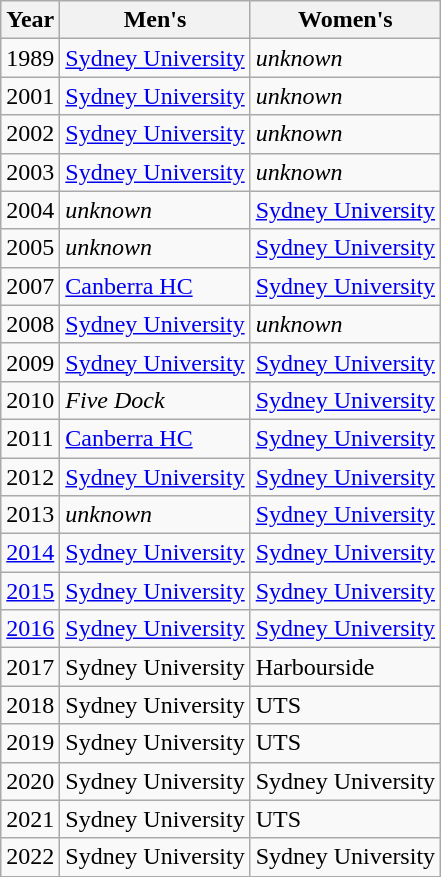<table class="wikitable" font-size: 90%;>
<tr>
<th>Year</th>
<th>Men's</th>
<th>Women's</th>
</tr>
<tr valign="top">
<td>1989</td>
<td><a href='#'>Sydney University</a></td>
<td><em>unknown</em></td>
</tr>
<tr>
<td>2001</td>
<td><a href='#'>Sydney University</a></td>
<td><em>unknown</em></td>
</tr>
<tr>
<td>2002</td>
<td><a href='#'>Sydney University</a></td>
<td><em>unknown</em></td>
</tr>
<tr>
<td>2003</td>
<td><a href='#'>Sydney University</a></td>
<td><em>unknown</em></td>
</tr>
<tr>
<td>2004</td>
<td><em>unknown</em></td>
<td><a href='#'>Sydney University</a></td>
</tr>
<tr>
<td>2005</td>
<td><em>unknown</em></td>
<td><a href='#'>Sydney University</a></td>
</tr>
<tr>
<td>2007</td>
<td><a href='#'>Canberra HC</a></td>
<td><a href='#'>Sydney University</a></td>
</tr>
<tr>
<td>2008</td>
<td><a href='#'>Sydney University</a></td>
<td><em>unknown</em></td>
</tr>
<tr>
<td>2009</td>
<td><a href='#'>Sydney University</a></td>
<td><a href='#'>Sydney University</a></td>
</tr>
<tr>
<td>2010</td>
<td><em>Five Dock</em></td>
<td><a href='#'>Sydney University</a></td>
</tr>
<tr>
<td>2011</td>
<td><a href='#'>Canberra HC</a></td>
<td><a href='#'>Sydney University</a></td>
</tr>
<tr>
<td>2012</td>
<td><a href='#'>Sydney University</a></td>
<td><a href='#'>Sydney University</a></td>
</tr>
<tr>
<td>2013</td>
<td><em>unknown</em></td>
<td><a href='#'>Sydney University</a></td>
</tr>
<tr>
<td><a href='#'>2014</a></td>
<td><a href='#'>Sydney University</a></td>
<td><a href='#'>Sydney University</a></td>
</tr>
<tr>
<td><a href='#'>2015</a></td>
<td><a href='#'>Sydney University</a></td>
<td><a href='#'>Sydney University</a></td>
</tr>
<tr>
<td><a href='#'>2016</a></td>
<td><a href='#'>Sydney University</a></td>
<td><a href='#'>Sydney University</a></td>
</tr>
<tr>
<td>2017</td>
<td>Sydney University</td>
<td>Harbourside</td>
</tr>
<tr>
<td>2018</td>
<td>Sydney University</td>
<td>UTS</td>
</tr>
<tr>
<td>2019</td>
<td>Sydney University</td>
<td>UTS</td>
</tr>
<tr>
<td>2020</td>
<td>Sydney University</td>
<td>Sydney University</td>
</tr>
<tr>
<td>2021</td>
<td>Sydney University</td>
<td>UTS</td>
</tr>
<tr>
<td>2022</td>
<td>Sydney University</td>
<td>Sydney University</td>
</tr>
</table>
